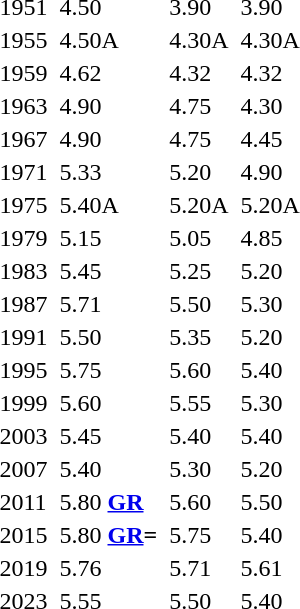<table>
<tr>
<td>1951<br></td>
<td></td>
<td>4.50</td>
<td></td>
<td>3.90</td>
<td></td>
<td>3.90</td>
</tr>
<tr>
<td>1955<br></td>
<td></td>
<td>4.50A</td>
<td></td>
<td>4.30A</td>
<td></td>
<td>4.30A</td>
</tr>
<tr>
<td>1959<br></td>
<td></td>
<td>4.62</td>
<td></td>
<td>4.32</td>
<td></td>
<td>4.32</td>
</tr>
<tr>
<td>1963<br></td>
<td></td>
<td>4.90</td>
<td></td>
<td>4.75</td>
<td></td>
<td>4.30</td>
</tr>
<tr>
<td>1967<br></td>
<td></td>
<td>4.90</td>
<td></td>
<td>4.75</td>
<td></td>
<td>4.45</td>
</tr>
<tr>
<td>1971<br></td>
<td></td>
<td>5.33</td>
<td></td>
<td>5.20</td>
<td></td>
<td>4.90</td>
</tr>
<tr>
<td>1975<br></td>
<td></td>
<td>5.40A</td>
<td></td>
<td>5.20A</td>
<td></td>
<td>5.20A</td>
</tr>
<tr>
<td>1979<br></td>
<td></td>
<td>5.15</td>
<td></td>
<td>5.05</td>
<td></td>
<td>4.85</td>
</tr>
<tr>
<td>1983<br></td>
<td></td>
<td>5.45</td>
<td></td>
<td>5.25</td>
<td></td>
<td>5.20</td>
</tr>
<tr>
<td>1987<br></td>
<td></td>
<td>5.71</td>
<td></td>
<td>5.50</td>
<td></td>
<td>5.30</td>
</tr>
<tr>
<td>1991<br></td>
<td></td>
<td>5.50</td>
<td></td>
<td>5.35</td>
<td></td>
<td>5.20</td>
</tr>
<tr>
<td>1995<br></td>
<td></td>
<td>5.75</td>
<td></td>
<td>5.60</td>
<td></td>
<td>5.40</td>
</tr>
<tr>
<td>1999<br></td>
<td></td>
<td>5.60</td>
<td></td>
<td>5.55</td>
<td></td>
<td>5.30</td>
</tr>
<tr>
<td>2003<br></td>
<td></td>
<td>5.45</td>
<td></td>
<td>5.40</td>
<td></td>
<td>5.40</td>
</tr>
<tr>
<td>2007<br></td>
<td></td>
<td>5.40</td>
<td></td>
<td>5.30</td>
<td></td>
<td>5.20</td>
</tr>
<tr>
<td>2011<br></td>
<td></td>
<td>5.80 <strong><a href='#'>GR</a></strong></td>
<td></td>
<td>5.60</td>
<td></td>
<td>5.50</td>
</tr>
<tr>
<td>2015<br></td>
<td></td>
<td>5.80 <strong><a href='#'>GR</a>=</strong></td>
<td></td>
<td>5.75 </td>
<td><br></td>
<td>5.40</td>
</tr>
<tr>
<td>2019<br></td>
<td></td>
<td>5.76</td>
<td></td>
<td>5.71</td>
<td></td>
<td>5.61</td>
</tr>
<tr>
<td>2023<br></td>
<td></td>
<td>5.55</td>
<td></td>
<td>5.50</td>
<td></td>
<td>5.40</td>
</tr>
</table>
